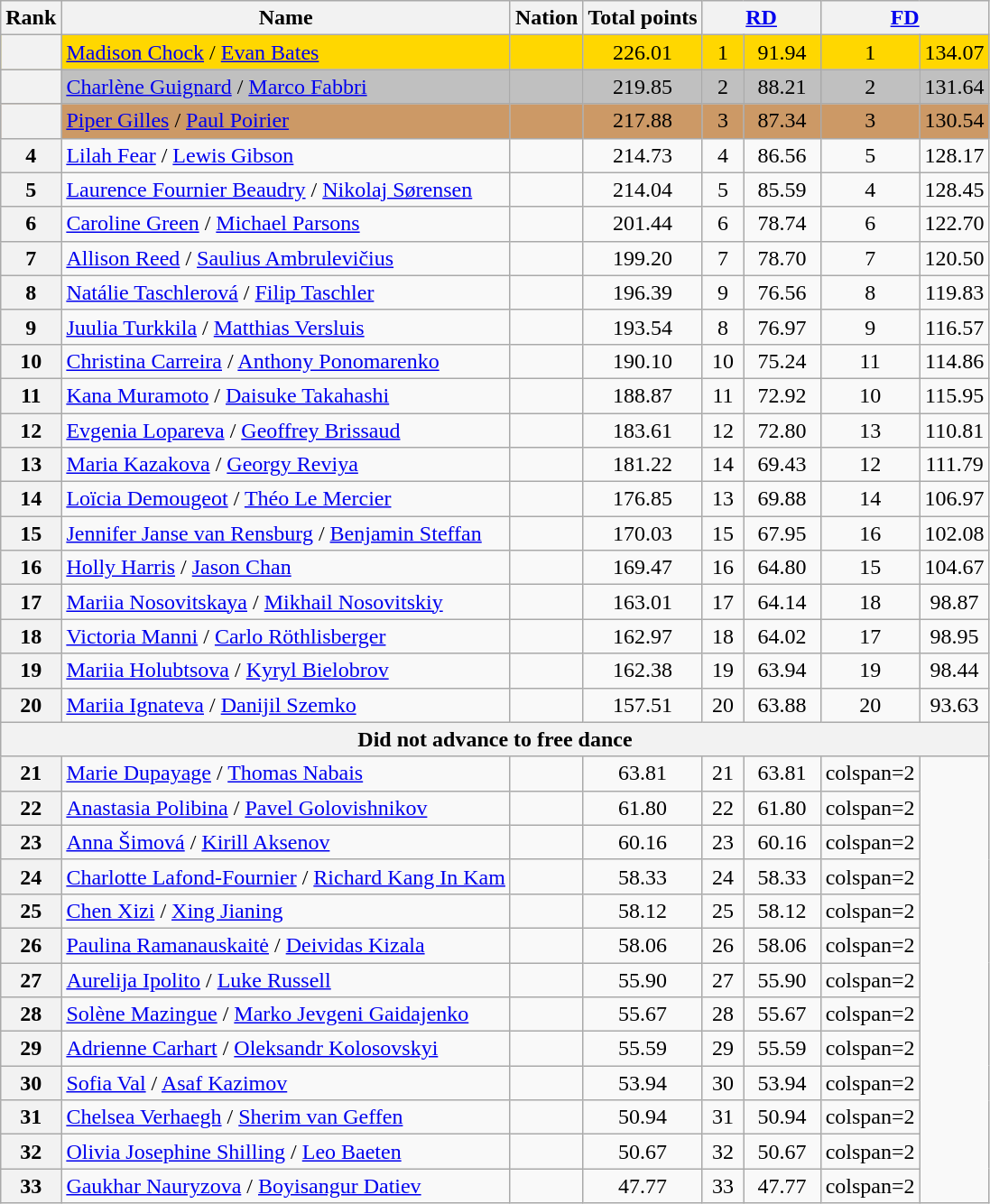<table class="wikitable sortable" style="text-align:center">
<tr>
<th scope="col">Rank</th>
<th scope="col">Name</th>
<th scope="col">Nation</th>
<th scope="col">Total points</th>
<th colspan="2" width="80px"><a href='#'>RD</a></th>
<th colspan="2" width="80px"><a href='#'>FD</a></th>
</tr>
<tr bgcolor="gold">
<th scope="row"></th>
<td style="text-align:left"><a href='#'>Madison Chock</a> / <a href='#'>Evan Bates</a></td>
<td style="text-align:left"></td>
<td align="center">226.01</td>
<td align="center">1</td>
<td align="center">91.94</td>
<td align="center">1</td>
<td align="center">134.07</td>
</tr>
<tr bgcolor="silver">
<th scope="row"></th>
<td style="text-align:left"><a href='#'>Charlène Guignard</a> / <a href='#'>Marco Fabbri</a></td>
<td style="text-align:left"></td>
<td align="center">219.85</td>
<td align="center">2</td>
<td align="center">88.21</td>
<td align="center">2</td>
<td align="center">131.64</td>
</tr>
<tr bgcolor="#cc9966">
<th scope="row"></th>
<td style="text-align:left"><a href='#'>Piper Gilles</a> / <a href='#'>Paul Poirier</a></td>
<td style="text-align:left"></td>
<td align="center">217.88</td>
<td align="center">3</td>
<td align="center">87.34</td>
<td align="center">3</td>
<td align="center">130.54</td>
</tr>
<tr>
<th scope="row">4</th>
<td style="text-align:left"><a href='#'>Lilah Fear</a> / <a href='#'>Lewis Gibson</a></td>
<td style="text-align:left"></td>
<td align="center">214.73</td>
<td align="center">4</td>
<td align="center">86.56</td>
<td align="center">5</td>
<td align="center">128.17</td>
</tr>
<tr>
<th scope="row">5</th>
<td style="text-align:left"><a href='#'>Laurence Fournier Beaudry</a> / <a href='#'>Nikolaj Sørensen</a></td>
<td style="text-align:left"></td>
<td align="center">214.04</td>
<td align="center">5</td>
<td align="center">85.59</td>
<td align="center">4</td>
<td align="center">128.45</td>
</tr>
<tr>
<th scope="row">6</th>
<td style="text-align:left"><a href='#'>Caroline Green</a> / <a href='#'>Michael Parsons</a></td>
<td style="text-align:left"></td>
<td align="center">201.44</td>
<td align="center">6</td>
<td align="center">78.74</td>
<td align="center">6</td>
<td align="center">122.70</td>
</tr>
<tr>
<th scope="row">7</th>
<td style="text-align:left"><a href='#'>Allison Reed</a> / <a href='#'>Saulius Ambrulevičius</a></td>
<td style="text-align:left"></td>
<td align="center">199.20</td>
<td align="center">7</td>
<td align="center">78.70</td>
<td align="center">7</td>
<td align="center">120.50</td>
</tr>
<tr>
<th scope="row">8</th>
<td style="text-align:left"><a href='#'>Natálie Taschlerová</a> / <a href='#'>Filip Taschler</a></td>
<td style="text-align:left"></td>
<td align="center">196.39</td>
<td align="center">9</td>
<td align="center">76.56</td>
<td align="center">8</td>
<td align="center">119.83</td>
</tr>
<tr>
<th scope="row">9</th>
<td style="text-align:left"><a href='#'>Juulia Turkkila</a> / <a href='#'>Matthias Versluis</a></td>
<td style="text-align:left"></td>
<td align="center">193.54</td>
<td align="center">8</td>
<td align="center">76.97</td>
<td align="center">9</td>
<td align="center">116.57</td>
</tr>
<tr>
<th scope="row">10</th>
<td style="text-align:left"><a href='#'>Christina Carreira</a> / <a href='#'>Anthony Ponomarenko</a></td>
<td style="text-align:left"></td>
<td align="center">190.10</td>
<td align="center">10</td>
<td align="center">75.24</td>
<td align="center">11</td>
<td align="center">114.86</td>
</tr>
<tr>
<th scope="row">11</th>
<td style="text-align:left"><a href='#'>Kana Muramoto</a> / <a href='#'>Daisuke Takahashi</a></td>
<td style="text-align:left"></td>
<td align="center">188.87</td>
<td align="center">11</td>
<td align="center">72.92</td>
<td align="center">10</td>
<td align="center">115.95</td>
</tr>
<tr>
<th scope="row">12</th>
<td style="text-align:left"><a href='#'>Evgenia Lopareva</a> / <a href='#'>Geoffrey Brissaud</a></td>
<td style="text-align:left"></td>
<td align="center">183.61</td>
<td align="center">12</td>
<td align="center">72.80</td>
<td align="center">13</td>
<td align="center">110.81</td>
</tr>
<tr>
<th scope="row">13</th>
<td style="text-align:left"><a href='#'>Maria Kazakova</a> / <a href='#'>Georgy Reviya</a></td>
<td style="text-align:left"></td>
<td align="center">181.22</td>
<td align="center">14</td>
<td align="center">69.43</td>
<td align="center">12</td>
<td align="center">111.79</td>
</tr>
<tr>
<th scope="row">14</th>
<td style="text-align:left"><a href='#'>Loïcia Demougeot</a> / <a href='#'>Théo Le Mercier</a></td>
<td style="text-align:left"></td>
<td align="center">176.85</td>
<td align="center">13</td>
<td align="center">69.88</td>
<td align="center">14</td>
<td align="center">106.97</td>
</tr>
<tr>
<th scope="row">15</th>
<td style="text-align:left"><a href='#'>Jennifer Janse van Rensburg</a> / <a href='#'>Benjamin Steffan</a></td>
<td style="text-align:left"></td>
<td align="center">170.03</td>
<td align="center">15</td>
<td align="center">67.95</td>
<td align="center">16</td>
<td align="center">102.08</td>
</tr>
<tr>
<th scope="row">16</th>
<td style="text-align:left"><a href='#'>Holly Harris</a> / <a href='#'>Jason Chan</a></td>
<td style="text-align:left"></td>
<td align="center">169.47</td>
<td align="center">16</td>
<td align="center">64.80</td>
<td align="center">15</td>
<td align="center">104.67</td>
</tr>
<tr>
<th scope="row">17</th>
<td style="text-align:left"><a href='#'>Mariia Nosovitskaya</a> / <a href='#'>Mikhail Nosovitskiy</a></td>
<td style="text-align:left"></td>
<td align="center">163.01</td>
<td align="center">17</td>
<td align="center">64.14</td>
<td align="center">18</td>
<td align="center">98.87</td>
</tr>
<tr>
<th scope="row">18</th>
<td style="text-align:left"><a href='#'>Victoria Manni</a> / <a href='#'>Carlo Röthlisberger</a></td>
<td style="text-align:left"></td>
<td align="center">162.97</td>
<td align="center">18</td>
<td align="center">64.02</td>
<td align="center">17</td>
<td align="center">98.95</td>
</tr>
<tr>
<th scope="row">19</th>
<td style="text-align:left"><a href='#'>Mariia Holubtsova</a> / <a href='#'>Kyryl Bielobrov</a></td>
<td style="text-align:left"></td>
<td align="center">162.38</td>
<td align="center">19</td>
<td align="center">63.94</td>
<td align="center">19</td>
<td align="center">98.44</td>
</tr>
<tr>
<th scope="row">20</th>
<td style="text-align:left"><a href='#'>Mariia Ignateva</a> / <a href='#'>Danijil Szemko</a></td>
<td style="text-align:left"></td>
<td align="center">157.51</td>
<td align="center">20</td>
<td align="center">63.88</td>
<td align="center">20</td>
<td align="center">93.63</td>
</tr>
<tr>
<th colspan=8>Did not advance to free dance</th>
</tr>
<tr>
<th scope="row">21</th>
<td style="text-align:left"><a href='#'>Marie Dupayage</a> / <a href='#'>Thomas Nabais</a></td>
<td style="text-align:left"></td>
<td align="center">63.81</td>
<td align="center">21</td>
<td align="center">63.81</td>
<td>colspan=2 </td>
</tr>
<tr>
<th scope="row">22</th>
<td style="text-align:left"><a href='#'>Anastasia Polibina</a> / <a href='#'>Pavel Golovishnikov</a></td>
<td style="text-align:left"></td>
<td align="center">61.80</td>
<td align="center">22</td>
<td align="center">61.80</td>
<td>colspan=2 </td>
</tr>
<tr>
<th scope="row">23</th>
<td style="text-align:left"><a href='#'>Anna Šimová</a> / <a href='#'>Kirill Aksenov</a></td>
<td style="text-align:left"></td>
<td align="center">60.16</td>
<td align="center">23</td>
<td align="center">60.16</td>
<td>colspan=2 </td>
</tr>
<tr>
<th scope="row">24</th>
<td style="text-align:left"><a href='#'>Charlotte Lafond-Fournier</a> / <a href='#'>Richard Kang In Kam</a></td>
<td style="text-align:left"></td>
<td align="center">58.33</td>
<td align="center">24</td>
<td align="center">58.33</td>
<td>colspan=2 </td>
</tr>
<tr>
<th scope="row">25</th>
<td style="text-align:left"><a href='#'>Chen Xizi</a> / <a href='#'>Xing Jianing</a></td>
<td style="text-align:left"></td>
<td align="center">58.12</td>
<td align="center">25</td>
<td align="center">58.12</td>
<td>colspan=2 </td>
</tr>
<tr>
<th scope="row">26</th>
<td style="text-align:left"><a href='#'>Paulina Ramanauskaitė</a> / <a href='#'>Deividas Kizala</a></td>
<td style="text-align:left"></td>
<td align="center">58.06</td>
<td align="center">26</td>
<td align="center">58.06</td>
<td>colspan=2 </td>
</tr>
<tr>
<th scope="row">27</th>
<td style="text-align:left"><a href='#'>Aurelija Ipolito</a> / <a href='#'>Luke Russell</a></td>
<td style="text-align:left"></td>
<td align="center">55.90</td>
<td align="center">27</td>
<td align="center">55.90</td>
<td>colspan=2 </td>
</tr>
<tr>
<th scope="row">28</th>
<td style="text-align:left"><a href='#'>Solène Mazingue</a> / <a href='#'>Marko Jevgeni Gaidajenko</a></td>
<td style="text-align:left"></td>
<td align="center">55.67</td>
<td align="center">28</td>
<td align="center">55.67</td>
<td>colspan=2 </td>
</tr>
<tr>
<th scope="row">29</th>
<td style="text-align:left"><a href='#'>Adrienne Carhart</a> / <a href='#'>Oleksandr Kolosovskyi</a></td>
<td style="text-align:left"></td>
<td align="center">55.59</td>
<td align="center">29</td>
<td align="center">55.59</td>
<td>colspan=2 </td>
</tr>
<tr>
<th scope="row">30</th>
<td style="text-align:left"><a href='#'>Sofia Val</a> / <a href='#'>Asaf Kazimov</a></td>
<td style="text-align:left"></td>
<td align="center">53.94</td>
<td align="center">30</td>
<td align="center">53.94</td>
<td>colspan=2 </td>
</tr>
<tr>
<th scope="row">31</th>
<td style="text-align:left"><a href='#'>Chelsea Verhaegh</a> / <a href='#'>Sherim van Geffen</a></td>
<td style="text-align:left"></td>
<td align="center">50.94</td>
<td align="center">31</td>
<td align="center">50.94</td>
<td>colspan=2 </td>
</tr>
<tr>
<th scope="row">32</th>
<td style="text-align:left"><a href='#'>Olivia Josephine Shilling</a> / <a href='#'>Leo Baeten</a></td>
<td style="text-align:left"></td>
<td align="center">50.67</td>
<td align="center">32</td>
<td align="center">50.67</td>
<td>colspan=2 </td>
</tr>
<tr>
<th scope="row">33</th>
<td style="text-align:left"><a href='#'>Gaukhar Nauryzova</a> / <a href='#'>Boyisangur Datiev</a></td>
<td style="text-align:left"></td>
<td align="center">47.77</td>
<td align="center">33</td>
<td align="center">47.77</td>
<td>colspan=2 </td>
</tr>
</table>
